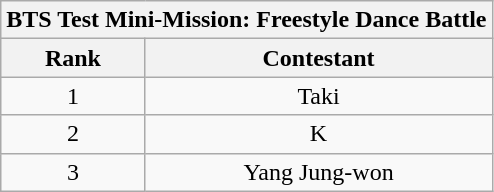<table class="wikitable" style="text-align:center">
<tr>
<th colspan="2">BTS Test Mini-Mission: Freestyle Dance Battle</th>
</tr>
<tr>
<th>Rank</th>
<th>Contestant</th>
</tr>
<tr>
<td>1</td>
<td>Taki</td>
</tr>
<tr>
<td>2</td>
<td>K</td>
</tr>
<tr>
<td>3</td>
<td>Yang Jung-won</td>
</tr>
</table>
